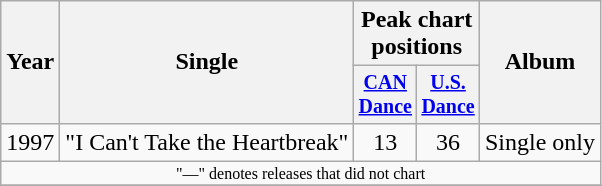<table class="wikitable" style="text-align:center;">
<tr>
<th rowspan="2">Year</th>
<th rowspan="2">Single</th>
<th colspan="2">Peak chart positions</th>
<th rowspan="2">Album</th>
</tr>
<tr style="font-size:smaller;">
<th width="35"><a href='#'>CAN<br>Dance</a><br></th>
<th width="35"><a href='#'>U.S.<br>Dance</a></th>
</tr>
<tr>
<td>1997</td>
<td align="left">"I Can't Take the Heartbreak"</td>
<td>13</td>
<td>36</td>
<td align="left">Single only</td>
</tr>
<tr>
<td colspan="15" style="font-size:8pt">"—" denotes releases that did not chart</td>
</tr>
<tr>
</tr>
</table>
